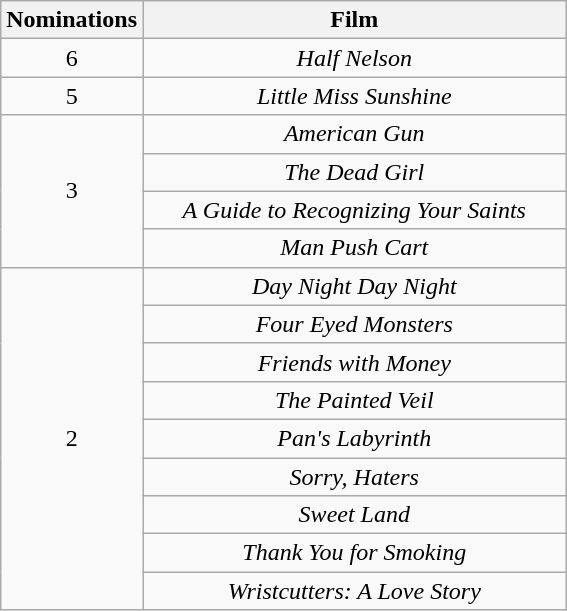<table class="wikitable" rowspan=2 border=2 style="text-align:center;">
<tr>
<th scope="col" width="50">Nominations</th>
<th scope="col" width="275">Film</th>
</tr>
<tr>
<td>6</td>
<td><em>Half Nelson</em></td>
</tr>
<tr>
<td>5</td>
<td><em>Little Miss Sunshine</em></td>
</tr>
<tr>
<td rowspan="4">3</td>
<td><em>American Gun</em></td>
</tr>
<tr>
<td><em>The Dead Girl</em></td>
</tr>
<tr>
<td><em>A Guide to Recognizing Your Saints</em></td>
</tr>
<tr>
<td><em>Man Push Cart</em></td>
</tr>
<tr>
<td rowspan="9">2</td>
<td><em>Day Night Day Night</em></td>
</tr>
<tr>
<td><em>Four Eyed Monsters</em></td>
</tr>
<tr>
<td><em>Friends with Money</em></td>
</tr>
<tr>
<td><em>The Painted Veil</em></td>
</tr>
<tr>
<td><em>Pan's Labyrinth</em></td>
</tr>
<tr>
<td><em>Sorry, Haters</em></td>
</tr>
<tr>
<td><em>Sweet Land</em></td>
</tr>
<tr>
<td><em>Thank You for Smoking</em></td>
</tr>
<tr>
<td><em>Wristcutters: A Love Story</em></td>
</tr>
</table>
